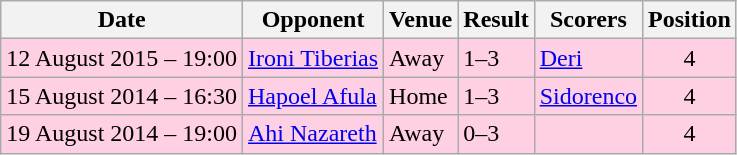<table class="wikitable">
<tr>
<th>Date</th>
<th>Opponent</th>
<th>Venue</th>
<th>Result</th>
<th>Scorers</th>
<th>Position</th>
</tr>
<tr bgcolor = "#ffd0e3">
<td>12 August 2015 – 19:00</td>
<td><a href='#'>Ironi Tiberias</a></td>
<td>Away</td>
<td>1–3</td>
<td><a href='#'>Deri</a></td>
<td align="center">4</td>
</tr>
<tr bgcolor = "#ffd0e3">
<td>15 August 2014 – 16:30</td>
<td><a href='#'>Hapoel Afula</a></td>
<td>Home</td>
<td>1–3</td>
<td><a href='#'>Sidorenco</a></td>
<td align="center">4</td>
</tr>
<tr bgcolor = "#ffd0e3">
<td>19 August 2014 – 19:00</td>
<td><a href='#'>Ahi Nazareth</a></td>
<td>Away</td>
<td>0–3</td>
<td></td>
<td align="center">4</td>
</tr>
</table>
